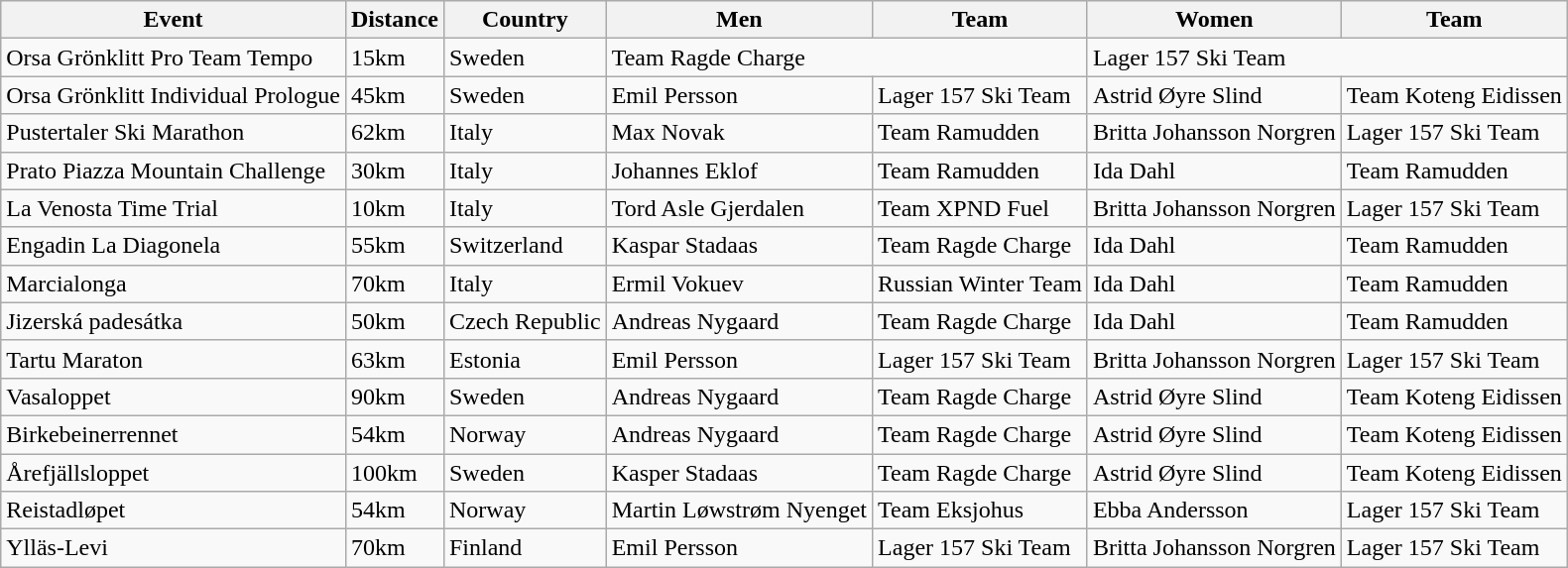<table class="wikitable">
<tr>
<th>Event</th>
<th>Distance</th>
<th>Country</th>
<th>Men</th>
<th>Team</th>
<th>Women</th>
<th>Team</th>
</tr>
<tr>
<td>Orsa Grönklitt Pro Team Tempo</td>
<td>15km</td>
<td> Sweden</td>
<td colspan="2">Team Ragde Charge</td>
<td colspan="2">Lager 157 Ski Team</td>
</tr>
<tr>
<td>Orsa Grönklitt Individual Prologue</td>
<td>45km</td>
<td> Sweden</td>
<td> Emil Persson</td>
<td>Lager 157 Ski Team</td>
<td> Astrid Øyre Slind</td>
<td>Team Koteng Eidissen</td>
</tr>
<tr>
<td>Pustertaler Ski Marathon</td>
<td>62km</td>
<td> Italy</td>
<td> Max Novak</td>
<td>Team Ramudden</td>
<td> Britta Johansson Norgren</td>
<td>Lager 157 Ski Team</td>
</tr>
<tr>
<td>Prato Piazza Mountain Challenge</td>
<td>30km</td>
<td> Italy</td>
<td> Johannes Eklof</td>
<td>Team Ramudden</td>
<td> Ida Dahl</td>
<td>Team Ramudden</td>
</tr>
<tr>
<td>La Venosta Time Trial</td>
<td>10km</td>
<td> Italy</td>
<td> Tord Asle Gjerdalen</td>
<td>Team XPND Fuel</td>
<td> Britta Johansson Norgren</td>
<td>Lager 157 Ski Team</td>
</tr>
<tr>
<td>Engadin La Diagonela</td>
<td>55km</td>
<td> Switzerland</td>
<td> Kaspar Stadaas</td>
<td>Team Ragde Charge</td>
<td> Ida Dahl</td>
<td>Team Ramudden</td>
</tr>
<tr>
<td>Marcialonga</td>
<td>70km</td>
<td> Italy</td>
<td>Ermil Vokuev</td>
<td>Russian Winter Team</td>
<td> Ida Dahl</td>
<td>Team Ramudden</td>
</tr>
<tr>
<td>Jizerská padesátka</td>
<td>50km</td>
<td> Czech Republic</td>
<td> Andreas Nygaard</td>
<td>Team Ragde Charge</td>
<td> Ida Dahl</td>
<td>Team Ramudden</td>
</tr>
<tr>
<td>Tartu Maraton</td>
<td>63km</td>
<td> Estonia</td>
<td> Emil Persson</td>
<td>Lager 157 Ski Team</td>
<td> Britta Johansson Norgren</td>
<td>Lager 157 Ski Team</td>
</tr>
<tr>
<td>Vasaloppet</td>
<td>90km</td>
<td> Sweden</td>
<td> Andreas Nygaard</td>
<td>Team Ragde Charge</td>
<td> Astrid Øyre Slind</td>
<td>Team Koteng Eidissen</td>
</tr>
<tr>
<td>Birkebeinerrennet</td>
<td>54km</td>
<td> Norway</td>
<td> Andreas Nygaard</td>
<td>Team Ragde Charge</td>
<td> Astrid Øyre Slind</td>
<td>Team Koteng Eidissen</td>
</tr>
<tr>
<td>Årefjällsloppet</td>
<td>100km</td>
<td> Sweden</td>
<td> Kasper Stadaas</td>
<td>Team Ragde Charge</td>
<td> Astrid Øyre Slind</td>
<td>Team Koteng Eidissen</td>
</tr>
<tr>
<td>Reistadløpet</td>
<td>54km</td>
<td> Norway</td>
<td> Martin Løwstrøm Nyenget</td>
<td>Team Eksjohus</td>
<td> Ebba Andersson</td>
<td>Lager 157 Ski Team</td>
</tr>
<tr>
<td>Ylläs-Levi</td>
<td>70km</td>
<td> Finland</td>
<td> Emil Persson</td>
<td>Lager 157 Ski Team</td>
<td> Britta Johansson Norgren</td>
<td>Lager 157 Ski Team</td>
</tr>
</table>
